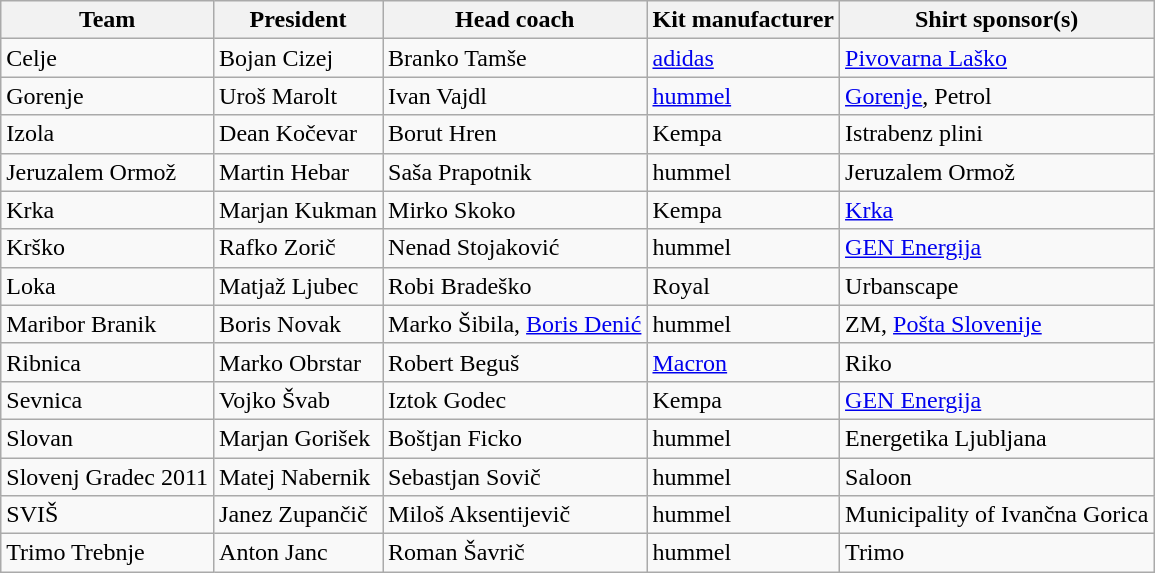<table class="wikitable sortable" style="text-align: left;">
<tr>
<th>Team</th>
<th>President</th>
<th>Head coach</th>
<th>Kit manufacturer</th>
<th>Shirt sponsor(s)</th>
</tr>
<tr>
<td>Celje</td>
<td>Bojan Cizej</td>
<td>Branko Tamše</td>
<td><a href='#'>adidas</a></td>
<td><a href='#'>Pivovarna Laško</a></td>
</tr>
<tr>
<td>Gorenje</td>
<td>Uroš Marolt</td>
<td>Ivan Vajdl</td>
<td><a href='#'>hummel</a></td>
<td><a href='#'>Gorenje</a>, Petrol</td>
</tr>
<tr>
<td>Izola</td>
<td>Dean Kočevar</td>
<td>Borut Hren</td>
<td>Kempa</td>
<td>Istrabenz plini</td>
</tr>
<tr>
<td>Jeruzalem Ormož</td>
<td>Martin Hebar</td>
<td>Saša Prapotnik</td>
<td>hummel</td>
<td>Jeruzalem Ormož</td>
</tr>
<tr>
<td>Krka</td>
<td>Marjan Kukman</td>
<td>Mirko Skoko</td>
<td>Kempa</td>
<td><a href='#'>Krka</a></td>
</tr>
<tr>
<td>Krško</td>
<td>Rafko Zorič</td>
<td>Nenad Stojaković</td>
<td>hummel</td>
<td><a href='#'>GEN Energija</a></td>
</tr>
<tr>
<td>Loka</td>
<td>Matjaž Ljubec</td>
<td>Robi Bradeško</td>
<td>Royal</td>
<td>Urbanscape</td>
</tr>
<tr>
<td>Maribor Branik</td>
<td>Boris Novak</td>
<td>Marko Šibila, <a href='#'>Boris Denić</a></td>
<td>hummel</td>
<td>ZM, <a href='#'>Pošta Slovenije</a></td>
</tr>
<tr>
<td>Ribnica</td>
<td>Marko Obrstar</td>
<td>Robert Beguš</td>
<td><a href='#'>Macron</a></td>
<td>Riko</td>
</tr>
<tr>
<td>Sevnica</td>
<td>Vojko Švab</td>
<td>Iztok Godec</td>
<td>Kempa</td>
<td><a href='#'>GEN Energija</a></td>
</tr>
<tr>
<td>Slovan</td>
<td>Marjan Gorišek</td>
<td>Boštjan Ficko</td>
<td>hummel</td>
<td>Energetika Ljubljana</td>
</tr>
<tr>
<td>Slovenj Gradec 2011</td>
<td>Matej Nabernik</td>
<td>Sebastjan Sovič</td>
<td>hummel</td>
<td>Saloon</td>
</tr>
<tr>
<td>SVIŠ</td>
<td>Janez Zupančič</td>
<td>Miloš Aksentijevič</td>
<td>hummel</td>
<td>Municipality of Ivančna Gorica</td>
</tr>
<tr>
<td>Trimo Trebnje</td>
<td>Anton Janc</td>
<td>Roman Šavrič</td>
<td>hummel</td>
<td>Trimo</td>
</tr>
</table>
